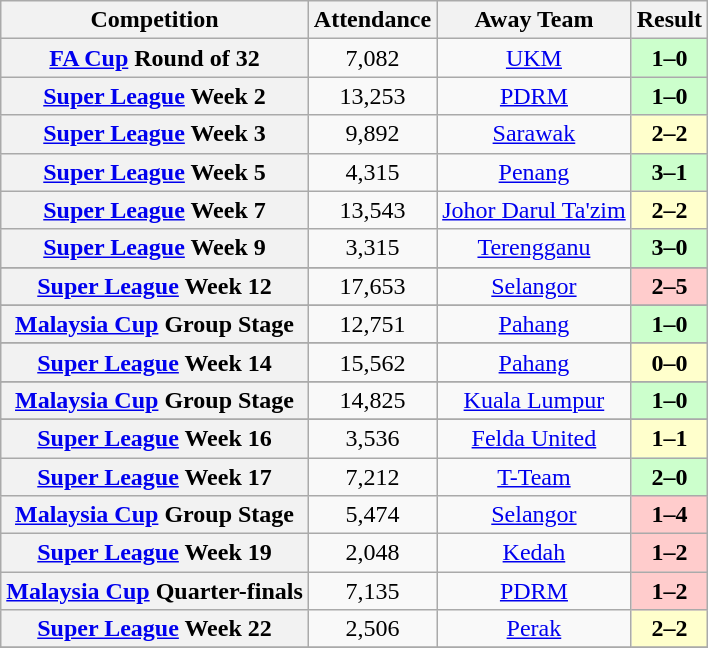<table class="wikitable plainrowheaders sortable" style="text-align:center;">
<tr>
<th>Competition</th>
<th>Attendance</th>
<th>Away Team</th>
<th>Result</th>
</tr>
<tr>
<th scope='row'><a href='#'>FA Cup</a> Round of 32</th>
<td>7,082</td>
<td><a href='#'>UKM</a></td>
<td align=center style="background-color:#ccffcc"><strong>1–0</strong></td>
</tr>
<tr>
<th scope='row'><a href='#'>Super League</a> Week 2</th>
<td>13,253</td>
<td><a href='#'>PDRM</a></td>
<td align=center style="background-color:#ccffcc"><strong>1–0</strong></td>
</tr>
<tr>
<th scope='row'><a href='#'>Super League</a>  Week 3</th>
<td>9,892</td>
<td><a href='#'>Sarawak</a></td>
<td align=center style="background-color:#ffffcc"><strong>2–2</strong></td>
</tr>
<tr>
<th scope='row'><a href='#'>Super League</a>  Week 5</th>
<td>4,315</td>
<td><a href='#'>Penang</a></td>
<td align=center style="background-color:#ccffcc"><strong>3–1</strong></td>
</tr>
<tr>
<th scope='row'><a href='#'>Super League</a>  Week 7</th>
<td>13,543</td>
<td><a href='#'>Johor Darul Ta'zim</a></td>
<td align=center style="background-color:#ffffcc"><strong>2–2</strong></td>
</tr>
<tr>
<th scope='row'><a href='#'>Super League</a>  Week 9</th>
<td>3,315</td>
<td><a href='#'>Terengganu</a></td>
<td align=center style="background-color:#ccffcc"><strong>3–0</strong></td>
</tr>
<tr>
</tr>
<tr>
<th scope='row'><a href='#'>Super League</a>  Week 12</th>
<td>17,653</td>
<td><a href='#'>Selangor</a></td>
<td align=center style="background-color:#ffcccc"><strong>2–5</strong></td>
</tr>
<tr>
</tr>
<tr>
<th scope='row'><a href='#'>Malaysia Cup</a> Group Stage</th>
<td>12,751</td>
<td><a href='#'>Pahang</a></td>
<td align=center style="background-color:#ccffcc"><strong>1–0</strong></td>
</tr>
<tr>
</tr>
<tr>
<th scope='row'><a href='#'>Super League</a>  Week 14</th>
<td>15,562</td>
<td><a href='#'>Pahang</a></td>
<td align=center style="background-color:#ffffcc"><strong>0–0</strong></td>
</tr>
<tr>
</tr>
<tr>
<th scope='row'><a href='#'>Malaysia Cup</a> Group Stage</th>
<td>14,825</td>
<td><a href='#'>Kuala Lumpur</a></td>
<td align=center style="background-color:#ccffcc"><strong>1–0</strong></td>
</tr>
<tr>
</tr>
<tr>
<th scope='row'><a href='#'>Super League</a>  Week 16</th>
<td>3,536</td>
<td><a href='#'>Felda United</a></td>
<td align=center style="background-color:#ffffcc"><strong>1–1</strong></td>
</tr>
<tr>
<th scope='row'><a href='#'>Super League</a>  Week 17</th>
<td>7,212</td>
<td><a href='#'>T-Team</a></td>
<td align=center style="background-color:#ccffcc"><strong>2–0</strong></td>
</tr>
<tr>
<th scope='row'><a href='#'>Malaysia Cup</a>  Group Stage</th>
<td>5,474</td>
<td><a href='#'>Selangor</a></td>
<td align=center style="background-color:#ffcccc"><strong>1–4</strong></td>
</tr>
<tr>
<th scope='row'><a href='#'>Super League</a>  Week 19</th>
<td>2,048</td>
<td><a href='#'>Kedah</a></td>
<td align=center style="background-color:#ffcccc"><strong>1–2</strong></td>
</tr>
<tr>
<th scope='row'><a href='#'>Malaysia Cup</a>  Quarter-finals</th>
<td>7,135</td>
<td><a href='#'>PDRM</a></td>
<td align=center style="background-color:#ffcccc"><strong>1–2</strong></td>
</tr>
<tr>
<th scope='row'><a href='#'>Super League</a>  Week 22</th>
<td>2,506</td>
<td><a href='#'>Perak</a></td>
<td align=center style="background-color:#ffffcc"><strong>2–2</strong></td>
</tr>
<tr>
</tr>
</table>
